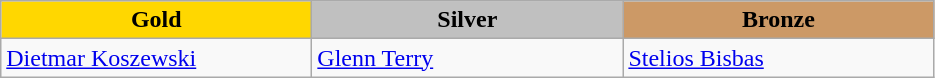<table class="wikitable" style="text-align:left">
<tr align="center">
<td width=200 bgcolor=gold><strong>Gold</strong></td>
<td width=200 bgcolor=silver><strong>Silver</strong></td>
<td width=200 bgcolor=CC9966><strong>Bronze</strong></td>
</tr>
<tr>
<td><a href='#'>Dietmar Koszewski</a><br><em></em></td>
<td><a href='#'>Glenn Terry</a><br><em></em></td>
<td><a href='#'>Stelios Bisbas</a><br><em></em></td>
</tr>
</table>
